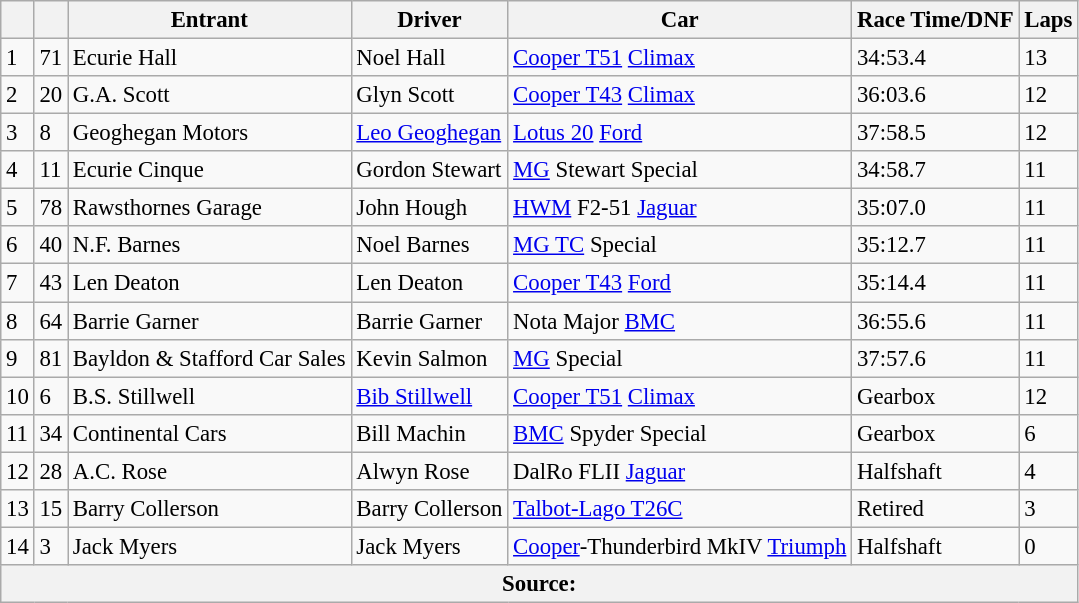<table class="wikitable" style="text-align: left; font-size: 95%;">
<tr>
<th></th>
<th></th>
<th>Entrant</th>
<th>Driver</th>
<th>Car</th>
<th>Race Time/DNF</th>
<th>Laps</th>
</tr>
<tr>
<td>1</td>
<td>71</td>
<td>Ecurie Hall</td>
<td>Noel Hall</td>
<td><a href='#'>Cooper T51</a> <a href='#'>Climax</a></td>
<td>34:53.4</td>
<td>13</td>
</tr>
<tr>
<td>2</td>
<td>20</td>
<td>G.A. Scott</td>
<td>Glyn Scott</td>
<td><a href='#'>Cooper T43</a> <a href='#'>Climax</a></td>
<td>36:03.6</td>
<td>12</td>
</tr>
<tr>
<td>3</td>
<td>8</td>
<td>Geoghegan Motors</td>
<td><a href='#'>Leo Geoghegan</a></td>
<td><a href='#'>Lotus 20</a> <a href='#'>Ford</a></td>
<td>37:58.5</td>
<td>12</td>
</tr>
<tr>
<td>4</td>
<td>11</td>
<td>Ecurie Cinque</td>
<td>Gordon Stewart</td>
<td><a href='#'>MG</a> Stewart Special</td>
<td>34:58.7</td>
<td>11</td>
</tr>
<tr>
<td>5</td>
<td>78</td>
<td>Rawsthornes Garage</td>
<td>John Hough</td>
<td><a href='#'>HWM</a> F2-51 <a href='#'>Jaguar</a></td>
<td>35:07.0</td>
<td>11</td>
</tr>
<tr>
<td>6</td>
<td>40</td>
<td>N.F. Barnes</td>
<td>Noel Barnes</td>
<td><a href='#'>MG TC</a> Special</td>
<td>35:12.7</td>
<td>11</td>
</tr>
<tr>
<td>7</td>
<td>43</td>
<td>Len Deaton</td>
<td>Len Deaton</td>
<td><a href='#'>Cooper T43</a> <a href='#'>Ford</a></td>
<td>35:14.4</td>
<td>11</td>
</tr>
<tr>
<td>8</td>
<td>64</td>
<td>Barrie Garner</td>
<td>Barrie Garner</td>
<td>Nota Major <a href='#'>BMC</a></td>
<td>36:55.6</td>
<td>11</td>
</tr>
<tr>
<td>9</td>
<td>81</td>
<td>Bayldon & Stafford Car Sales</td>
<td>Kevin Salmon</td>
<td><a href='#'>MG</a> Special</td>
<td>37:57.6</td>
<td>11</td>
</tr>
<tr>
<td>10</td>
<td>6</td>
<td>B.S. Stillwell</td>
<td><a href='#'>Bib Stillwell</a></td>
<td><a href='#'>Cooper T51</a> <a href='#'>Climax</a></td>
<td>Gearbox</td>
<td>12</td>
</tr>
<tr>
<td>11</td>
<td>34</td>
<td>Continental Cars</td>
<td>Bill Machin</td>
<td><a href='#'>BMC</a> Spyder Special</td>
<td>Gearbox</td>
<td>6</td>
</tr>
<tr>
<td>12</td>
<td>28</td>
<td>A.C. Rose</td>
<td>Alwyn Rose</td>
<td>DalRo FLII <a href='#'>Jaguar</a></td>
<td>Halfshaft</td>
<td>4</td>
</tr>
<tr>
<td>13</td>
<td>15</td>
<td>Barry Collerson</td>
<td>Barry Collerson</td>
<td><a href='#'>Talbot-Lago T26C</a></td>
<td>Retired</td>
<td>3</td>
</tr>
<tr>
<td>14</td>
<td>3</td>
<td>Jack Myers</td>
<td>Jack Myers</td>
<td><a href='#'>Cooper</a>-Thunderbird MkIV <a href='#'>Triumph</a></td>
<td>Halfshaft</td>
<td>0</td>
</tr>
<tr>
<th colspan=7>Source:</th>
</tr>
</table>
